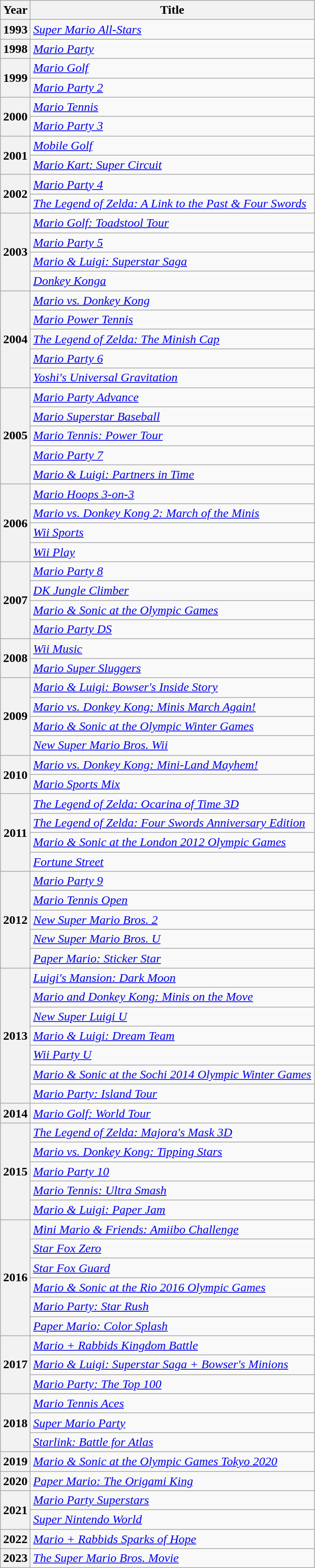<table class="wikitable sortable"  width="auto">
<tr>
<th scope="col">Year</th>
<th scope="col">Title</th>
</tr>
<tr>
<th scope="row">1993</th>
<td><em><a href='#'>Super Mario All-Stars</a></em></td>
</tr>
<tr>
<th scope="row">1998</th>
<td><em><a href='#'>Mario Party</a></em></td>
</tr>
<tr>
<th scope="row" rowspan="2">1999</th>
<td><em><a href='#'>Mario Golf</a></em></td>
</tr>
<tr>
<td><em><a href='#'>Mario Party 2</a></em></td>
</tr>
<tr>
<th scope="row"  rowspan="2">2000</th>
<td><em><a href='#'>Mario Tennis</a></em></td>
</tr>
<tr>
<td><em><a href='#'>Mario Party 3</a></em></td>
</tr>
<tr>
<th scope="row" rowspan="2">2001</th>
<td><em><a href='#'>Mobile Golf</a></em></td>
</tr>
<tr>
<td><em><a href='#'>Mario Kart: Super Circuit</a></em></td>
</tr>
<tr>
<th scope="row" rowspan="2">2002</th>
<td><em><a href='#'>Mario Party 4</a></em></td>
</tr>
<tr>
<td><em><a href='#'>The Legend of Zelda: A Link to the Past & Four Swords</a></em></td>
</tr>
<tr>
<th scope="row" rowspan="4">2003</th>
<td><em><a href='#'>Mario Golf: Toadstool Tour</a></em></td>
</tr>
<tr>
<td><em><a href='#'>Mario Party 5</a></em></td>
</tr>
<tr>
<td><em><a href='#'>Mario & Luigi: Superstar Saga</a></em></td>
</tr>
<tr>
<td><em><a href='#'>Donkey Konga</a></em></td>
</tr>
<tr>
<th scope="row" rowspan="5">2004</th>
<td><em><a href='#'>Mario vs. Donkey Kong</a></em></td>
</tr>
<tr>
<td><em><a href='#'>Mario Power Tennis</a></em></td>
</tr>
<tr>
<td><em><a href='#'>The Legend of Zelda: The Minish Cap</a></em></td>
</tr>
<tr>
<td><em><a href='#'>Mario Party 6</a></em></td>
</tr>
<tr>
<td><em><a href='#'>Yoshi's Universal Gravitation</a></em></td>
</tr>
<tr>
<th scope="row" rowspan="5">2005</th>
<td><em><a href='#'>Mario Party Advance</a></em></td>
</tr>
<tr>
<td><em><a href='#'>Mario Superstar Baseball</a></em></td>
</tr>
<tr>
<td><em><a href='#'>Mario Tennis: Power Tour</a></em></td>
</tr>
<tr>
<td><em><a href='#'>Mario Party 7</a></em></td>
</tr>
<tr>
<td><em><a href='#'>Mario & Luigi: Partners in Time</a></em></td>
</tr>
<tr>
<th scope="row" rowspan="4">2006</th>
<td><em><a href='#'>Mario Hoops 3-on-3</a></em></td>
</tr>
<tr>
<td><em><a href='#'>Mario vs. Donkey Kong 2: March of the Minis</a></em></td>
</tr>
<tr>
<td><em><a href='#'>Wii Sports</a></em></td>
</tr>
<tr>
<td><em><a href='#'>Wii Play</a></em></td>
</tr>
<tr>
<th scope="row" rowspan="4">2007</th>
<td><em><a href='#'>Mario Party 8</a></em></td>
</tr>
<tr>
<td><em><a href='#'>DK Jungle Climber</a></em></td>
</tr>
<tr>
<td><em><a href='#'>Mario & Sonic at the Olympic Games</a></em></td>
</tr>
<tr>
<td><em><a href='#'>Mario Party DS</a></em></td>
</tr>
<tr>
<th scope="row" rowspan="2">2008</th>
<td><em><a href='#'>Wii Music</a></em></td>
</tr>
<tr>
<td><em><a href='#'>Mario Super Sluggers</a></em></td>
</tr>
<tr>
<th scope="row" rowspan="4">2009</th>
<td><em><a href='#'>Mario & Luigi: Bowser's Inside Story</a></em></td>
</tr>
<tr>
<td><em><a href='#'>Mario vs. Donkey Kong: Minis March Again!</a></em></td>
</tr>
<tr>
<td><em><a href='#'>Mario & Sonic at the Olympic Winter Games</a></em></td>
</tr>
<tr>
<td><em><a href='#'>New Super Mario Bros. Wii</a></em></td>
</tr>
<tr>
<th scope="row" rowspan="2">2010</th>
<td><em><a href='#'>Mario vs. Donkey Kong: Mini-Land Mayhem!</a></em></td>
</tr>
<tr>
<td><em><a href='#'>Mario Sports Mix</a></em></td>
</tr>
<tr>
<th scope="row" rowspan="4">2011</th>
<td><em><a href='#'>The Legend of Zelda: Ocarina of Time 3D</a></em></td>
</tr>
<tr>
<td><em><a href='#'>The Legend of Zelda: Four Swords Anniversary Edition</a></em></td>
</tr>
<tr>
<td><em><a href='#'>Mario & Sonic at the London 2012 Olympic Games</a></em></td>
</tr>
<tr>
<td><em><a href='#'>Fortune Street</a></em></td>
</tr>
<tr>
<th scope="row" rowspan="5">2012</th>
<td><em><a href='#'>Mario Party 9</a></em></td>
</tr>
<tr>
<td><em><a href='#'>Mario Tennis Open</a></em></td>
</tr>
<tr>
<td><em><a href='#'>New Super Mario Bros. 2</a></em></td>
</tr>
<tr>
<td><em><a href='#'>New Super Mario Bros. U</a></em></td>
</tr>
<tr>
<td><em><a href='#'>Paper Mario: Sticker Star</a></em></td>
</tr>
<tr>
<th scope="row" rowspan="7">2013</th>
<td><em><a href='#'>Luigi's Mansion: Dark Moon</a></em></td>
</tr>
<tr>
<td><em><a href='#'>Mario and Donkey Kong: Minis on the Move</a></em></td>
</tr>
<tr>
<td><em><a href='#'>New Super Luigi U</a></em></td>
</tr>
<tr>
<td><em><a href='#'>Mario & Luigi: Dream Team</a></em></td>
</tr>
<tr>
<td><em><a href='#'>Wii Party U</a></em></td>
</tr>
<tr>
<td><em><a href='#'>Mario & Sonic at the Sochi 2014 Olympic Winter Games</a></em></td>
</tr>
<tr>
<td><em><a href='#'>Mario Party: Island Tour</a></em></td>
</tr>
<tr>
<th scope="row">2014</th>
<td><em><a href='#'>Mario Golf: World Tour</a></em></td>
</tr>
<tr>
<th scope="row" rowspan="5">2015</th>
<td><em><a href='#'>The Legend of Zelda: Majora's Mask 3D</a></em></td>
</tr>
<tr>
<td><em><a href='#'>Mario vs. Donkey Kong: Tipping Stars</a></em></td>
</tr>
<tr>
<td><em><a href='#'>Mario Party 10</a></em></td>
</tr>
<tr>
<td><em><a href='#'>Mario Tennis: Ultra Smash</a></em></td>
</tr>
<tr>
<td><em><a href='#'>Mario & Luigi: Paper Jam</a></em></td>
</tr>
<tr>
<th scope="row" rowspan="6">2016</th>
<td><em><a href='#'>Mini Mario & Friends: Amiibo Challenge</a></em></td>
</tr>
<tr>
<td><em><a href='#'>Star Fox Zero</a></em></td>
</tr>
<tr>
<td><em><a href='#'>Star Fox Guard</a></em></td>
</tr>
<tr>
<td><em><a href='#'>Mario & Sonic at the Rio 2016 Olympic Games</a></em></td>
</tr>
<tr>
<td><em><a href='#'>Mario Party: Star Rush</a></em></td>
</tr>
<tr>
<td><em><a href='#'>Paper Mario: Color Splash</a></em></td>
</tr>
<tr>
<th scope="row" rowspan="3">2017</th>
<td><em><a href='#'>Mario + Rabbids Kingdom Battle</a></em></td>
</tr>
<tr>
<td><em><a href='#'>Mario & Luigi: Superstar Saga + Bowser's Minions</a></em></td>
</tr>
<tr>
<td><em><a href='#'>Mario Party: The Top 100</a></em></td>
</tr>
<tr>
<th scope="row" rowspan="3">2018</th>
<td><em><a href='#'>Mario Tennis Aces</a></em></td>
</tr>
<tr>
<td><em><a href='#'>Super Mario Party</a></em></td>
</tr>
<tr>
<td><em><a href='#'>Starlink: Battle for Atlas</a></em></td>
</tr>
<tr>
<th scope="row">2019</th>
<td><em><a href='#'>Mario & Sonic at the Olympic Games Tokyo 2020</a></em></td>
</tr>
<tr>
<th scope="row">2020</th>
<td><em><a href='#'>Paper Mario: The Origami King</a></em></td>
</tr>
<tr>
<th scope="row" rowspan="2">2021</th>
<td><em><a href='#'>Mario Party Superstars</a></em></td>
</tr>
<tr>
<td><em><a href='#'>Super Nintendo World</a></em></td>
</tr>
<tr>
<th scope="row">2022</th>
<td><em><a href='#'>Mario + Rabbids Sparks of Hope</a></em></td>
</tr>
<tr>
<th scope="row">2023</th>
<td><em><a href='#'>The Super Mario Bros. Movie</a></em></td>
</tr>
</table>
